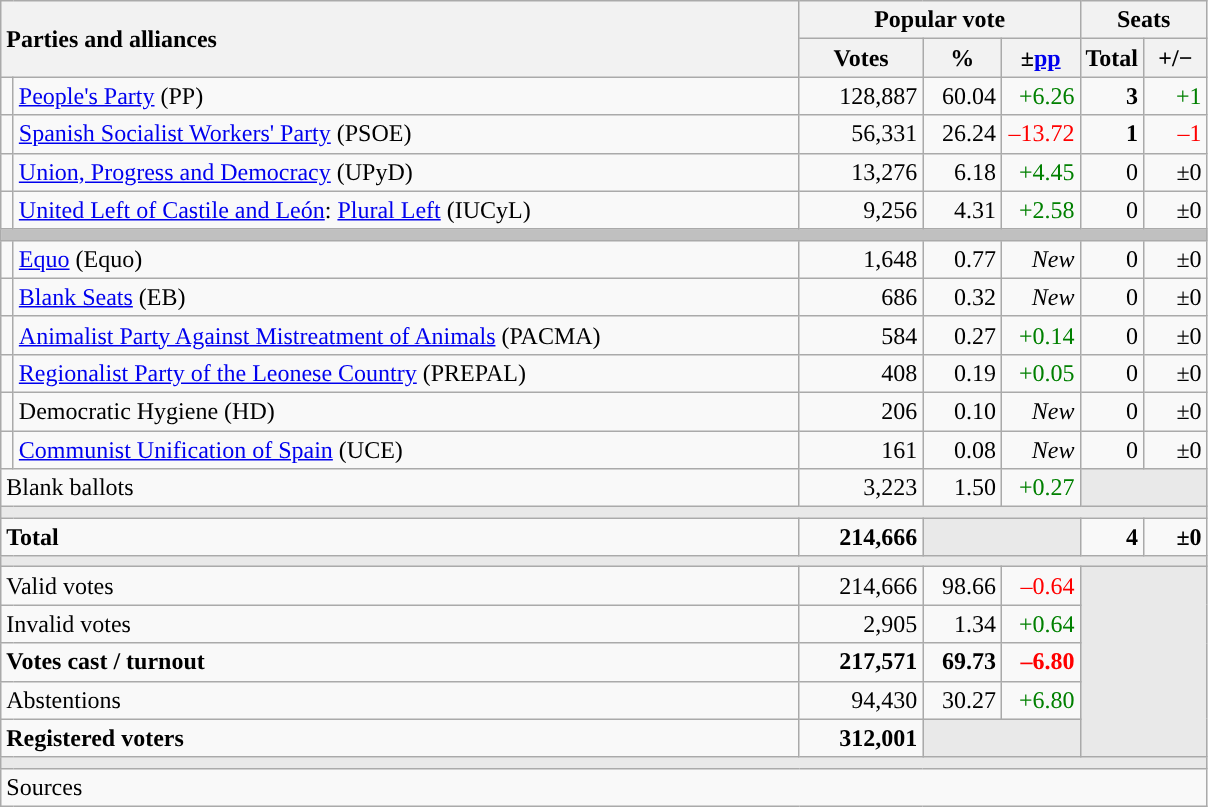<table class="wikitable" style="text-align:right;">
<tr>
<th style="text-align:left;" rowspan="2" colspan="2" width="525">Parties and alliances</th>
<th colspan="3">Popular vote</th>
<th colspan="2">Seats</th>
</tr>
<tr>
<th width="75">Votes</th>
<th width="45">%</th>
<th width="45">±<a href='#'>pp</a></th>
<th width="35">Total</th>
<th width="35">+/−</th>
</tr>
<tr>
<td width="1" style="color:inherit;background:"></td>
<td align="left"><a href='#'>People's Party</a> (PP)</td>
<td>128,887</td>
<td>60.04</td>
<td style="color:green;">+6.26</td>
<td><strong>3</strong></td>
<td style="color:green;">+1</td>
</tr>
<tr>
<td style="color:inherit;background:"></td>
<td align="left"><a href='#'>Spanish Socialist Workers' Party</a> (PSOE)</td>
<td>56,331</td>
<td>26.24</td>
<td style="color:red;">–13.72</td>
<td><strong>1</strong></td>
<td style="color:red;">–1</td>
</tr>
<tr>
<td style="color:inherit;background:"></td>
<td align="left"><a href='#'>Union, Progress and Democracy</a> (UPyD)</td>
<td>13,276</td>
<td>6.18</td>
<td style="color:green;">+4.45</td>
<td>0</td>
<td>±0</td>
</tr>
<tr>
<td style="color:inherit;background:"></td>
<td align="left"><a href='#'>United Left of Castile and León</a>: <a href='#'>Plural Left</a> (IUCyL)</td>
<td>9,256</td>
<td>4.31</td>
<td style="color:green;">+2.58</td>
<td>0</td>
<td>±0</td>
</tr>
<tr>
<td colspan="7" bgcolor="#C0C0C0"></td>
</tr>
<tr>
<td style="color:inherit;background:"></td>
<td align="left"><a href='#'>Equo</a> (Equo)</td>
<td>1,648</td>
<td>0.77</td>
<td><em>New</em></td>
<td>0</td>
<td>±0</td>
</tr>
<tr>
<td style="color:inherit;background:"></td>
<td align="left"><a href='#'>Blank Seats</a> (EB)</td>
<td>686</td>
<td>0.32</td>
<td><em>New</em></td>
<td>0</td>
<td>±0</td>
</tr>
<tr>
<td style="color:inherit;background:"></td>
<td align="left"><a href='#'>Animalist Party Against Mistreatment of Animals</a> (PACMA)</td>
<td>584</td>
<td>0.27</td>
<td style="color:green;">+0.14</td>
<td>0</td>
<td>±0</td>
</tr>
<tr>
<td style="color:inherit;background:"></td>
<td align="left"><a href='#'>Regionalist Party of the Leonese Country</a> (PREPAL)</td>
<td>408</td>
<td>0.19</td>
<td style="color:green;">+0.05</td>
<td>0</td>
<td>±0</td>
</tr>
<tr>
<td style="color:inherit;background:"></td>
<td align="left">Democratic Hygiene (HD)</td>
<td>206</td>
<td>0.10</td>
<td><em>New</em></td>
<td>0</td>
<td>±0</td>
</tr>
<tr>
<td style="color:inherit;background:"></td>
<td align="left"><a href='#'>Communist Unification of Spain</a> (UCE)</td>
<td>161</td>
<td>0.08</td>
<td><em>New</em></td>
<td>0</td>
<td>±0</td>
</tr>
<tr>
<td align="left" colspan="2">Blank ballots</td>
<td>3,223</td>
<td>1.50</td>
<td style="color:green;">+0.27</td>
<td bgcolor="#E9E9E9" colspan="2"></td>
</tr>
<tr>
<td colspan="7" bgcolor="#E9E9E9"></td>
</tr>
<tr style="font-weight:bold;">
<td align="left" colspan="2">Total</td>
<td>214,666</td>
<td bgcolor="#E9E9E9" colspan="2"></td>
<td>4</td>
<td>±0</td>
</tr>
<tr>
<td colspan="7" bgcolor="#E9E9E9"></td>
</tr>
<tr>
<td align="left" colspan="2">Valid votes</td>
<td>214,666</td>
<td>98.66</td>
<td style="color:red;">–0.64</td>
<td bgcolor="#E9E9E9" colspan="2" rowspan="5"></td>
</tr>
<tr>
<td align="left" colspan="2">Invalid votes</td>
<td>2,905</td>
<td>1.34</td>
<td style="color:green;">+0.64</td>
</tr>
<tr style="font-weight:bold;">
<td align="left" colspan="2">Votes cast / turnout</td>
<td>217,571</td>
<td>69.73</td>
<td style="color:red;">–6.80</td>
</tr>
<tr>
<td align="left" colspan="2">Abstentions</td>
<td>94,430</td>
<td>30.27</td>
<td style="color:green;">+6.80</td>
</tr>
<tr style="font-weight:bold;">
<td align="left" colspan="2">Registered voters</td>
<td>312,001</td>
<td bgcolor="#E9E9E9" colspan="2"></td>
</tr>
<tr>
<td colspan="7" bgcolor="#E9E9E9"></td>
</tr>
<tr>
<td align="left" colspan="7">Sources</td>
</tr>
</table>
